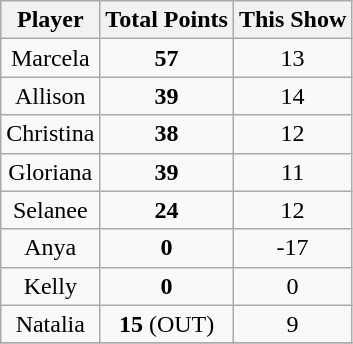<table class="wikitable" style="text-align:center;">
<tr>
<th>Player</th>
<th>Total Points</th>
<th>This Show</th>
</tr>
<tr>
<td>Marcela</td>
<td><strong>57</strong></td>
<td>13</td>
</tr>
<tr>
<td>Allison</td>
<td><strong>39</strong></td>
<td>14</td>
</tr>
<tr>
<td>Christina</td>
<td><strong>38</strong></td>
<td>12</td>
</tr>
<tr>
<td>Gloriana</td>
<td><strong>39</strong></td>
<td>11</td>
</tr>
<tr>
<td>Selanee</td>
<td><strong>24</strong></td>
<td>12</td>
</tr>
<tr>
<td>Anya</td>
<td><strong>0</strong></td>
<td>-17</td>
</tr>
<tr>
<td>Kelly</td>
<td><strong>0</strong></td>
<td>0</td>
</tr>
<tr>
<td>Natalia</td>
<td><strong>15</strong> (OUT)</td>
<td>9</td>
</tr>
<tr>
</tr>
</table>
